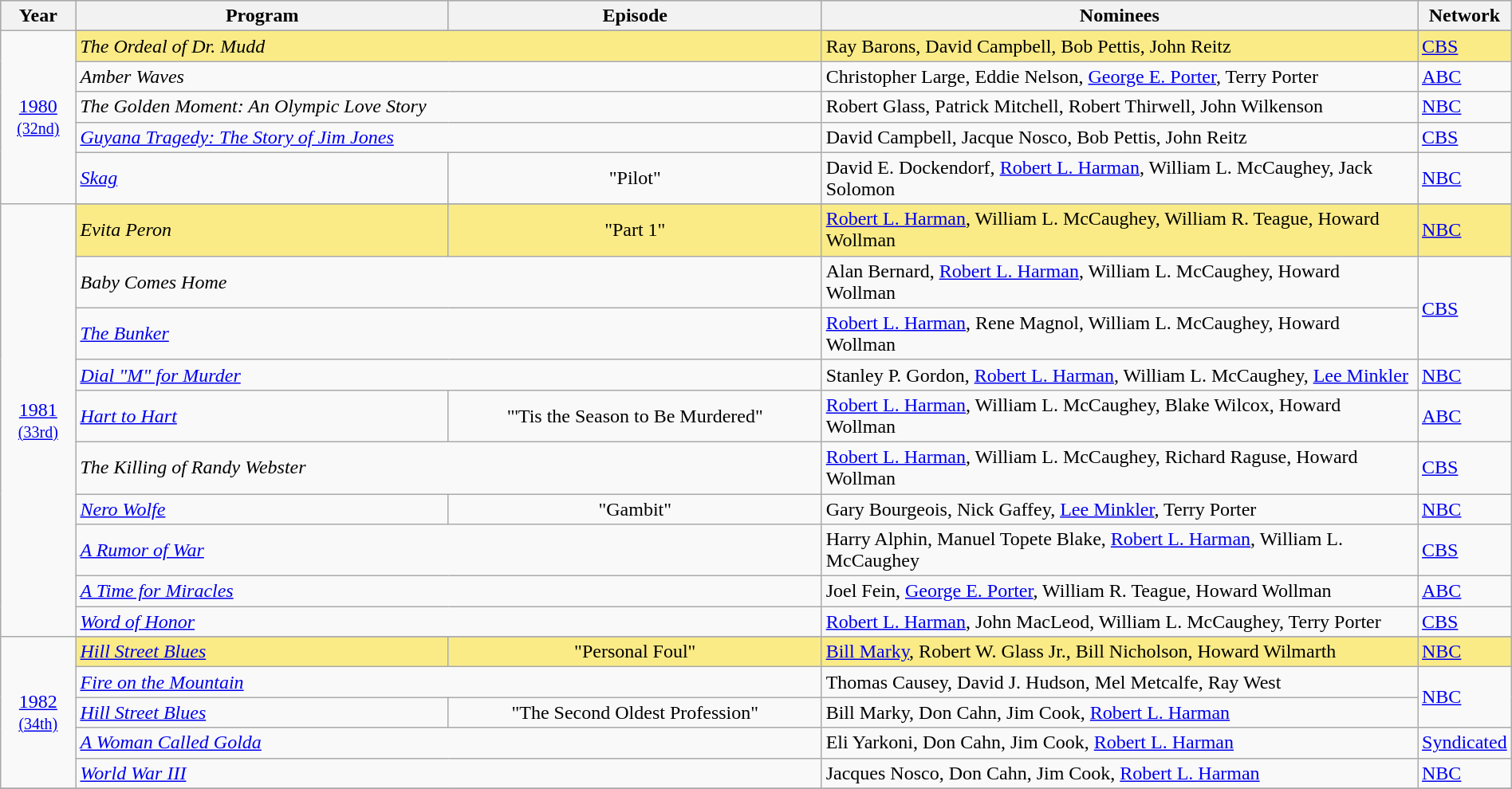<table class="wikitable" style="width:100%">
<tr bgcolor="#bebebe">
<th width="5%">Year</th>
<th width="25%">Program</th>
<th width="25%">Episode</th>
<th width="40%">Nominees</th>
<th width="5%">Network</th>
</tr>
<tr>
<td rowspan=6 style="text-align:center"><a href='#'>1980</a><br><small><a href='#'>(32nd)</a></small><br></td>
</tr>
<tr style="background:#FAEB86">
<td colspan=2><em>The Ordeal of Dr. Mudd</em></td>
<td>Ray Barons, David Campbell, Bob Pettis, John Reitz</td>
<td><a href='#'>CBS</a></td>
</tr>
<tr>
<td colspan=2><em>Amber Waves</em></td>
<td>Christopher Large, Eddie Nelson, <a href='#'>George E. Porter</a>, Terry Porter</td>
<td><a href='#'>ABC</a></td>
</tr>
<tr>
<td colspan=2><em>The Golden Moment: An Olympic Love Story</em></td>
<td>Robert Glass, Patrick Mitchell, Robert Thirwell, John Wilkenson</td>
<td><a href='#'>NBC</a></td>
</tr>
<tr>
<td colspan=2><em><a href='#'>Guyana Tragedy: The Story of Jim Jones</a></em></td>
<td>David Campbell, Jacque Nosco, Bob Pettis, John Reitz</td>
<td><a href='#'>CBS</a></td>
</tr>
<tr>
<td><em><a href='#'>Skag</a></em></td>
<td align=center>"Pilot"</td>
<td>David E. Dockendorf, <a href='#'>Robert L. Harman</a>, William L. McCaughey, Jack Solomon</td>
<td><a href='#'>NBC</a></td>
</tr>
<tr>
<td rowspan=11 style="text-align:center"><a href='#'>1981</a><br><small><a href='#'>(33rd)</a></small><br></td>
</tr>
<tr style="background:#FAEB86">
<td><em>Evita Peron</em></td>
<td align=center>"Part 1"</td>
<td><a href='#'>Robert L. Harman</a>, William L. McCaughey, William R. Teague, Howard Wollman</td>
<td><a href='#'>NBC</a></td>
</tr>
<tr>
<td colspan=2><em>Baby Comes Home</em></td>
<td>Alan Bernard, <a href='#'>Robert L. Harman</a>, William L. McCaughey, Howard Wollman</td>
<td rowspan=2><a href='#'>CBS</a></td>
</tr>
<tr>
<td colspan=2><em><a href='#'>The Bunker</a></em></td>
<td><a href='#'>Robert L. Harman</a>, Rene Magnol, William L. McCaughey, Howard Wollman</td>
</tr>
<tr>
<td colspan=2><em><a href='#'>Dial "M" for Murder</a></em></td>
<td>Stanley P. Gordon, <a href='#'>Robert L. Harman</a>, William L. McCaughey, <a href='#'>Lee Minkler</a></td>
<td><a href='#'>NBC</a></td>
</tr>
<tr>
<td><em><a href='#'>Hart to Hart</a></em></td>
<td align=center>"'Tis the Season to Be Murdered"</td>
<td><a href='#'>Robert L. Harman</a>, William L. McCaughey, Blake Wilcox, Howard Wollman</td>
<td><a href='#'>ABC</a></td>
</tr>
<tr>
<td colspan=2><em>The Killing of Randy Webster</em></td>
<td><a href='#'>Robert L. Harman</a>, William L. McCaughey, Richard Raguse, Howard Wollman</td>
<td><a href='#'>CBS</a></td>
</tr>
<tr>
<td><em><a href='#'>Nero Wolfe</a></em></td>
<td align=center>"Gambit"</td>
<td>Gary Bourgeois, Nick Gaffey, <a href='#'>Lee Minkler</a>, Terry Porter</td>
<td><a href='#'>NBC</a></td>
</tr>
<tr>
<td colspan=2><em><a href='#'>A Rumor of War</a></em></td>
<td>Harry Alphin, Manuel Topete Blake, <a href='#'>Robert L. Harman</a>, William L. McCaughey</td>
<td><a href='#'>CBS</a></td>
</tr>
<tr>
<td colspan=2><em><a href='#'>A Time for Miracles</a></em></td>
<td>Joel Fein, <a href='#'>George E. Porter</a>, William R. Teague, Howard Wollman</td>
<td><a href='#'>ABC</a></td>
</tr>
<tr>
<td colspan=2><em><a href='#'>Word of Honor</a></em></td>
<td><a href='#'>Robert L. Harman</a>, John MacLeod, William L. McCaughey, Terry Porter</td>
<td><a href='#'>CBS</a></td>
</tr>
<tr>
<td rowspan=6 style="text-align:center"><a href='#'>1982</a><br><small><a href='#'>(34th)</a></small><br></td>
</tr>
<tr style="background:#FAEB86">
<td><em><a href='#'>Hill Street Blues</a></em></td>
<td align=center>"Personal Foul"</td>
<td><a href='#'>Bill Marky</a>, Robert W. Glass Jr., Bill Nicholson, Howard Wilmarth</td>
<td><a href='#'>NBC</a></td>
</tr>
<tr>
<td colspan=2><em><a href='#'>Fire on the Mountain</a></em></td>
<td>Thomas Causey, David J. Hudson, Mel Metcalfe, Ray West</td>
<td rowspan=2><a href='#'>NBC</a></td>
</tr>
<tr>
<td><em><a href='#'>Hill Street Blues</a></em></td>
<td align=center>"The Second Oldest Profession"</td>
<td>Bill Marky, Don Cahn, Jim Cook, <a href='#'>Robert L. Harman</a></td>
</tr>
<tr>
<td colspan=2><em><a href='#'>A Woman Called Golda</a></em></td>
<td>Eli Yarkoni, Don Cahn, Jim Cook, <a href='#'>Robert L. Harman</a></td>
<td><a href='#'>Syndicated</a></td>
</tr>
<tr>
<td colspan=2><em><a href='#'>World War III</a></em></td>
<td>Jacques Nosco, Don Cahn, Jim Cook, <a href='#'>Robert L. Harman</a></td>
<td><a href='#'>NBC</a></td>
</tr>
<tr>
</tr>
</table>
